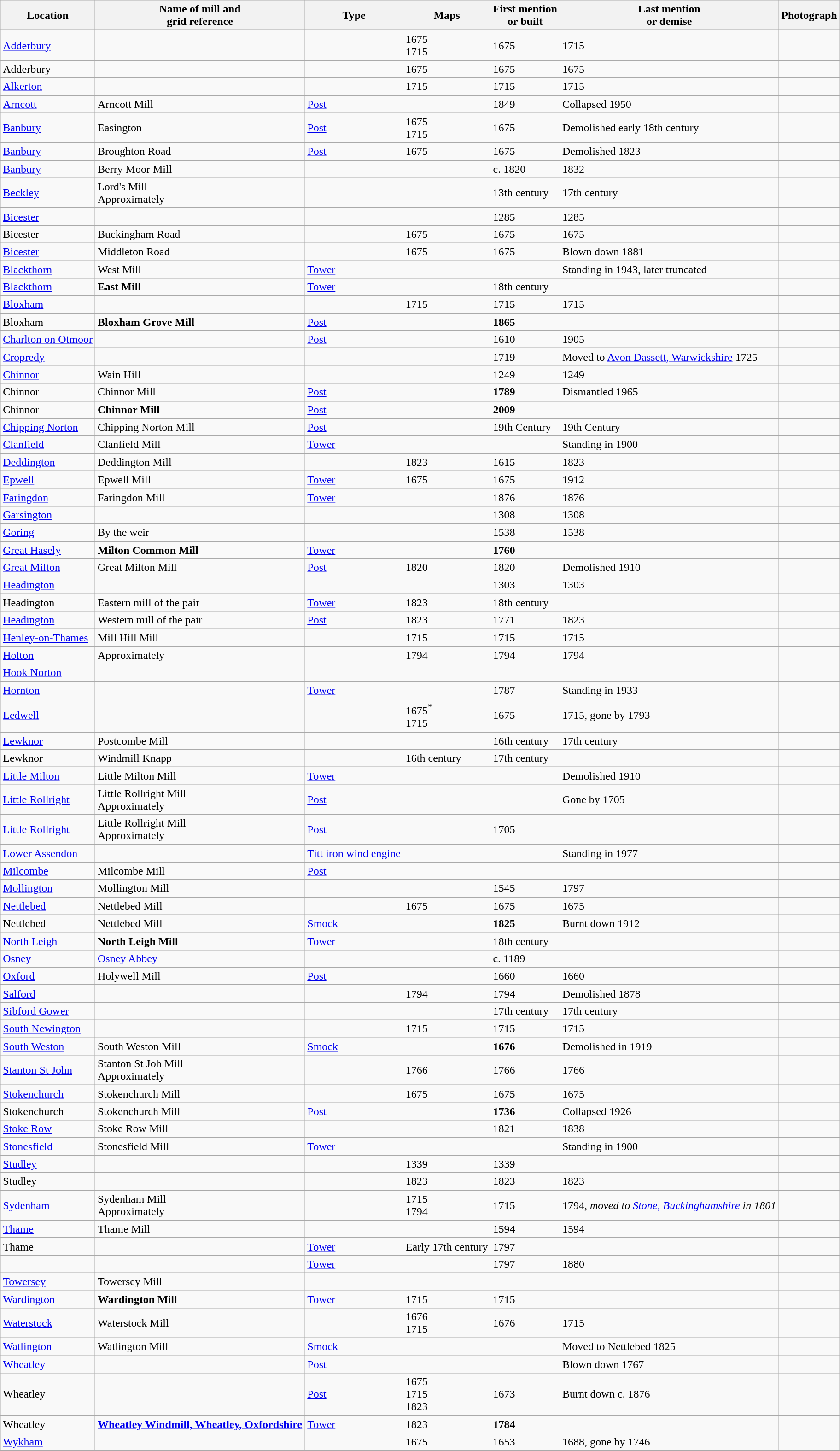<table class="wikitable">
<tr>
<th>Location</th>
<th>Name of mill and<br>grid reference</th>
<th>Type</th>
<th>Maps</th>
<th>First mention<br>or built</th>
<th>Last mention<br> or demise</th>
<th>Photograph</th>
</tr>
<tr>
<td><a href='#'>Adderbury</a></td>
<td></td>
<td></td>
<td>1675<br>1715</td>
<td>1675</td>
<td>1715</td>
<td></td>
</tr>
<tr>
<td>Adderbury</td>
<td></td>
<td></td>
<td>1675</td>
<td>1675</td>
<td>1675</td>
<td></td>
</tr>
<tr>
<td><a href='#'>Alkerton</a></td>
<td></td>
<td></td>
<td>1715</td>
<td>1715</td>
<td>1715</td>
<td></td>
</tr>
<tr>
<td><a href='#'>Arncott</a></td>
<td>Arncott Mill<br></td>
<td><a href='#'>Post</a></td>
<td></td>
<td>1849</td>
<td>Collapsed 1950<br></td>
<td></td>
</tr>
<tr>
<td><a href='#'>Banbury</a></td>
<td>Easington<br></td>
<td><a href='#'>Post</a></td>
<td>1675<br>1715</td>
<td>1675</td>
<td>Demolished early 18th century</td>
<td></td>
</tr>
<tr>
<td><a href='#'>Banbury</a></td>
<td>Broughton Road<br></td>
<td><a href='#'>Post</a></td>
<td>1675</td>
<td>1675</td>
<td>Demolished 1823</td>
<td></td>
</tr>
<tr>
<td><a href='#'>Banbury</a></td>
<td>Berry Moor Mill<br></td>
<td></td>
<td></td>
<td>c. 1820</td>
<td>1832</td>
<td></td>
</tr>
<tr>
<td><a href='#'>Beckley</a></td>
<td>Lord's Mill<br>Approximately<br></td>
<td></td>
<td></td>
<td>13th century</td>
<td>17th century</td>
<td></td>
</tr>
<tr>
<td><a href='#'>Bicester</a></td>
<td></td>
<td></td>
<td></td>
<td>1285</td>
<td>1285</td>
<td></td>
</tr>
<tr>
<td>Bicester</td>
<td>Buckingham Road<br></td>
<td></td>
<td>1675</td>
<td>1675</td>
<td>1675</td>
<td></td>
</tr>
<tr>
<td><a href='#'>Bicester</a></td>
<td>Middleton Road<br></td>
<td></td>
<td>1675</td>
<td>1675</td>
<td>Blown down 1881</td>
<td></td>
</tr>
<tr>
<td><a href='#'>Blackthorn</a></td>
<td>West Mill<br></td>
<td><a href='#'>Tower</a></td>
<td></td>
<td></td>
<td>Standing in 1943, later truncated<br></td>
<td></td>
</tr>
<tr>
<td><a href='#'>Blackthorn</a></td>
<td><strong>East Mill</strong><br></td>
<td><a href='#'>Tower</a></td>
<td></td>
<td>18th century</td>
<td></td>
<td></td>
</tr>
<tr>
<td><a href='#'>Bloxham</a></td>
<td></td>
<td></td>
<td>1715</td>
<td>1715</td>
<td>1715</td>
<td></td>
</tr>
<tr>
<td>Bloxham</td>
<td><strong>Bloxham Grove Mill</strong><br></td>
<td><a href='#'>Post</a></td>
<td></td>
<td><strong>1865</strong></td>
<td></td>
<td></td>
</tr>
<tr>
<td><a href='#'>Charlton on Otmoor</a></td>
<td></td>
<td><a href='#'>Post</a></td>
<td></td>
<td>1610</td>
<td>1905</td>
<td></td>
</tr>
<tr>
<td><a href='#'>Cropredy</a></td>
<td></td>
<td></td>
<td></td>
<td>1719</td>
<td>Moved to <a href='#'>Avon Dassett, Warwickshire</a> 1725</td>
<td></td>
</tr>
<tr>
<td><a href='#'>Chinnor</a></td>
<td>Wain Hill</td>
<td></td>
<td></td>
<td>1249</td>
<td>1249</td>
<td></td>
</tr>
<tr>
<td>Chinnor</td>
<td>Chinnor Mill<br></td>
<td><a href='#'>Post</a></td>
<td></td>
<td><strong>1789</strong></td>
<td>Dismantled 1965</td>
<td></td>
</tr>
<tr>
<td>Chinnor</td>
<td><strong>Chinnor Mill</strong><br></td>
<td><a href='#'>Post</a></td>
<td></td>
<td><strong>2009</strong></td>
<td></td>
<td></td>
</tr>
<tr>
<td><a href='#'>Chipping Norton</a></td>
<td>Chipping Norton Mill<br></td>
<td><a href='#'>Post</a></td>
<td></td>
<td>19th Century</td>
<td>19th Century</td>
<td></td>
</tr>
<tr>
<td><a href='#'>Clanfield</a></td>
<td>Clanfield Mill<br></td>
<td><a href='#'>Tower</a></td>
<td></td>
<td></td>
<td>Standing in 1900</td>
<td></td>
</tr>
<tr>
<td><a href='#'>Deddington</a></td>
<td>Deddington Mill<br></td>
<td></td>
<td>1823</td>
<td>1615</td>
<td>1823</td>
<td></td>
</tr>
<tr>
<td><a href='#'>Epwell</a></td>
<td>Epwell Mill<br></td>
<td><a href='#'>Tower</a></td>
<td>1675</td>
<td>1675</td>
<td>1912</td>
<td></td>
</tr>
<tr>
<td><a href='#'>Faringdon</a></td>
<td>Faringdon Mill<br></td>
<td><a href='#'>Tower</a></td>
<td></td>
<td>1876</td>
<td>1876</td>
<td></td>
</tr>
<tr>
<td><a href='#'>Garsington</a></td>
<td></td>
<td></td>
<td></td>
<td>1308</td>
<td>1308</td>
<td></td>
</tr>
<tr>
<td><a href='#'>Goring</a></td>
<td>By the weir</td>
<td></td>
<td></td>
<td>1538</td>
<td>1538</td>
<td></td>
</tr>
<tr>
<td><a href='#'>Great Hasely</a></td>
<td><strong>Milton Common Mill</strong><br></td>
<td><a href='#'>Tower</a></td>
<td></td>
<td><strong>1760</strong></td>
<td></td>
<td></td>
</tr>
<tr>
<td><a href='#'>Great Milton</a></td>
<td>Great Milton Mill<br></td>
<td><a href='#'>Post</a></td>
<td>1820</td>
<td>1820</td>
<td>Demolished 1910</td>
<td></td>
</tr>
<tr>
<td><a href='#'>Headington</a></td>
<td></td>
<td></td>
<td></td>
<td>1303</td>
<td>1303</td>
<td></td>
</tr>
<tr>
<td>Headington</td>
<td>Eastern mill of the pair<br></td>
<td><a href='#'>Tower</a></td>
<td>1823</td>
<td>18th century</td>
<td></td>
<td></td>
</tr>
<tr>
<td><a href='#'>Headington</a></td>
<td>Western mill  of the pair<br></td>
<td><a href='#'>Post</a></td>
<td>1823</td>
<td>1771</td>
<td>1823</td>
<td></td>
</tr>
<tr>
<td><a href='#'>Henley-on-Thames</a></td>
<td>Mill Hill Mill<br></td>
<td></td>
<td>1715</td>
<td>1715</td>
<td>1715</td>
<td></td>
</tr>
<tr>
<td><a href='#'>Holton</a></td>
<td>Approximately<br></td>
<td></td>
<td>1794</td>
<td>1794</td>
<td>1794</td>
<td></td>
</tr>
<tr>
<td><a href='#'>Hook Norton</a></td>
<td></td>
<td></td>
<td></td>
<td></td>
<td></td>
<td></td>
</tr>
<tr>
<td><a href='#'>Hornton</a></td>
<td></td>
<td><a href='#'>Tower</a></td>
<td></td>
<td>1787</td>
<td>Standing in 1933</td>
<td></td>
</tr>
<tr>
<td><a href='#'>Ledwell</a></td>
<td></td>
<td></td>
<td>1675<sup>*</sup><br>1715</td>
<td>1675</td>
<td>1715, gone by 1793</td>
<td></td>
</tr>
<tr>
<td><a href='#'>Lewknor</a></td>
<td>Postcombe Mill</td>
<td></td>
<td></td>
<td>16th century</td>
<td>17th century</td>
<td></td>
</tr>
<tr>
<td>Lewknor</td>
<td>Windmill Knapp</td>
<td></td>
<td>16th century</td>
<td>17th century</td>
<td></td>
<td></td>
</tr>
<tr>
<td><a href='#'>Little Milton</a></td>
<td>Little Milton Mill<br></td>
<td><a href='#'>Tower</a></td>
<td></td>
<td></td>
<td>Demolished 1910</td>
<td></td>
</tr>
<tr>
<td><a href='#'>Little Rollright</a></td>
<td>Little Rollright Mill<br>Approximately<br></td>
<td><a href='#'>Post</a></td>
<td></td>
<td></td>
<td>Gone by 1705</td>
<td></td>
</tr>
<tr>
<td><a href='#'>Little Rollright</a></td>
<td>Little Rollright Mill<br>Approximately<br></td>
<td><a href='#'>Post</a></td>
<td></td>
<td>1705</td>
<td></td>
<td></td>
</tr>
<tr>
<td><a href='#'>Lower Assendon</a></td>
<td></td>
<td><a href='#'>Titt iron wind engine</a></td>
<td></td>
<td></td>
<td>Standing in 1977</td>
<td></td>
</tr>
<tr>
<td><a href='#'>Milcombe</a></td>
<td>Milcombe Mill<br></td>
<td><a href='#'>Post</a></td>
<td></td>
<td></td>
<td></td>
<td></td>
</tr>
<tr>
<td><a href='#'>Mollington</a></td>
<td>Mollington Mill<br></td>
<td></td>
<td></td>
<td>1545</td>
<td>1797</td>
<td></td>
</tr>
<tr>
<td><a href='#'>Nettlebed</a></td>
<td>Nettlebed Mill<br></td>
<td></td>
<td>1675</td>
<td>1675</td>
<td>1675</td>
<td></td>
</tr>
<tr>
<td>Nettlebed</td>
<td>Nettlebed Mill<br></td>
<td><a href='#'>Smock</a></td>
<td></td>
<td><strong>1825</strong></td>
<td>Burnt down 1912</td>
<td></td>
</tr>
<tr>
<td><a href='#'>North Leigh</a></td>
<td><strong>North Leigh Mill</strong><br></td>
<td><a href='#'>Tower</a></td>
<td></td>
<td>18th century</td>
<td></td>
<td></td>
</tr>
<tr>
<td><a href='#'>Osney</a></td>
<td><a href='#'>Osney Abbey</a></td>
<td></td>
<td></td>
<td>c. 1189</td>
<td></td>
<td></td>
</tr>
<tr>
<td><a href='#'>Oxford</a></td>
<td>Holywell Mill</td>
<td><a href='#'>Post</a></td>
<td></td>
<td>1660</td>
<td>1660</td>
<td></td>
</tr>
<tr>
<td><a href='#'>Salford</a></td>
<td></td>
<td></td>
<td>1794</td>
<td>1794</td>
<td>Demolished 1878</td>
<td></td>
</tr>
<tr>
<td><a href='#'>Sibford Gower</a></td>
<td></td>
<td></td>
<td></td>
<td>17th century</td>
<td>17th century</td>
<td></td>
</tr>
<tr>
<td><a href='#'>South Newington</a></td>
<td></td>
<td></td>
<td>1715</td>
<td>1715</td>
<td>1715</td>
<td></td>
</tr>
<tr>
<td><a href='#'>South Weston</a></td>
<td>South Weston Mill<br></td>
<td><a href='#'>Smock</a></td>
<td></td>
<td><strong>1676</strong></td>
<td>Demolished in 1919</td>
<td></td>
</tr>
<tr>
<td><a href='#'>Stanton St John</a></td>
<td>Stanton St Joh Mill<br>Approximately<br></td>
<td></td>
<td>1766</td>
<td>1766</td>
<td>1766</td>
<td></td>
</tr>
<tr>
<td><a href='#'>Stokenchurch</a></td>
<td>Stokenchurch Mill<br></td>
<td></td>
<td>1675</td>
<td>1675</td>
<td>1675</td>
<td></td>
</tr>
<tr>
<td>Stokenchurch</td>
<td>Stokenchurch Mill<br></td>
<td><a href='#'>Post</a></td>
<td></td>
<td><strong>1736</strong></td>
<td>Collapsed 1926</td>
<td></td>
</tr>
<tr>
<td><a href='#'>Stoke Row</a></td>
<td>Stoke Row Mill<br></td>
<td></td>
<td></td>
<td>1821</td>
<td>1838</td>
<td></td>
</tr>
<tr>
<td><a href='#'>Stonesfield</a></td>
<td>Stonesfield Mill<br></td>
<td><a href='#'>Tower</a></td>
<td></td>
<td></td>
<td>Standing in 1900</td>
<td></td>
</tr>
<tr>
<td><a href='#'>Studley</a></td>
<td></td>
<td></td>
<td>1339</td>
<td>1339</td>
<td></td>
<td></td>
</tr>
<tr>
<td>Studley</td>
<td></td>
<td></td>
<td>1823</td>
<td>1823</td>
<td>1823</td>
<td></td>
</tr>
<tr>
<td><a href='#'>Sydenham</a></td>
<td>Sydenham Mill<br>Approximately<br></td>
<td></td>
<td>1715<br>1794</td>
<td>1715</td>
<td>1794, <em>moved to <a href='#'>Stone, Buckinghamshire</a> in 1801</em></td>
<td></td>
</tr>
<tr>
<td><a href='#'>Thame</a></td>
<td>Thame Mill<br></td>
<td></td>
<td></td>
<td>1594</td>
<td>1594</td>
<td></td>
</tr>
<tr>
<td>Thame</td>
<td></td>
<td><a href='#'>Tower</a></td>
<td>Early 17th century</td>
<td>1797</td>
<td></td>
<td></td>
</tr>
<tr>
<td></td>
<td></td>
<td><a href='#'>Tower</a></td>
<td></td>
<td>1797</td>
<td>1880</td>
<td></td>
</tr>
<tr>
<td><a href='#'>Towersey</a></td>
<td>Towersey Mill<br></td>
<td></td>
<td></td>
<td></td>
<td></td>
<td></td>
</tr>
<tr>
<td><a href='#'>Wardington</a></td>
<td><strong>Wardington Mill</strong><br></td>
<td><a href='#'>Tower</a></td>
<td>1715</td>
<td>1715</td>
<td></td>
<td></td>
</tr>
<tr>
<td><a href='#'>Waterstock</a></td>
<td>Waterstock Mill<br></td>
<td></td>
<td>1676<br>1715</td>
<td>1676</td>
<td>1715</td>
<td></td>
</tr>
<tr>
<td><a href='#'>Watlington</a></td>
<td>Watlington Mill<br></td>
<td><a href='#'>Smock</a></td>
<td></td>
<td></td>
<td>Moved to Nettlebed 1825</td>
<td></td>
</tr>
<tr>
<td><a href='#'>Wheatley</a></td>
<td></td>
<td><a href='#'>Post</a></td>
<td></td>
<td></td>
<td>Blown down 1767</td>
<td></td>
</tr>
<tr>
<td>Wheatley</td>
<td></td>
<td><a href='#'>Post</a></td>
<td>1675<br>1715<br>1823</td>
<td>1673</td>
<td>Burnt down c. 1876</td>
<td></td>
</tr>
<tr>
<td>Wheatley</td>
<td><strong><a href='#'>Wheatley Windmill, Wheatley, Oxfordshire</a></strong><br></td>
<td><a href='#'>Tower</a></td>
<td>1823</td>
<td><strong>1784</strong></td>
<td><br></td>
<td></td>
</tr>
<tr>
<td><a href='#'>Wykham</a></td>
<td></td>
<td></td>
<td>1675</td>
<td>1653</td>
<td>1688, gone by 1746</td>
<td></td>
</tr>
</table>
